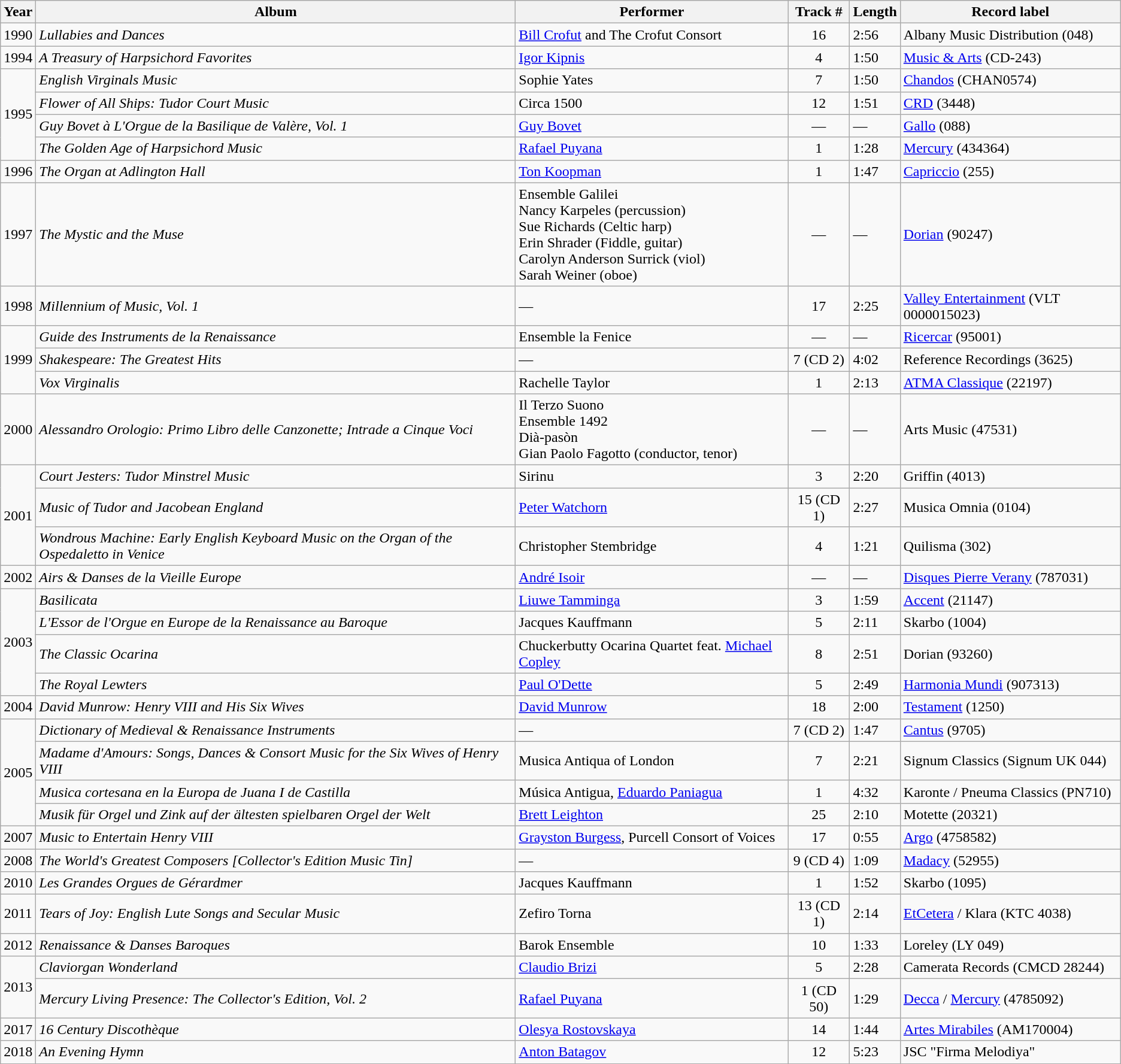<table class="wikitable sortable">
<tr>
<th>Year</th>
<th>Album</th>
<th>Performer</th>
<th>Track #</th>
<th>Length</th>
<th>Record label</th>
</tr>
<tr>
<td style="text-align:center">1990</td>
<td><em>Lullabies and Dances</em></td>
<td data-sort-value="Crofut"><a href='#'>Bill Crofut</a> and The Crofut Consort</td>
<td style="text-align:center">16</td>
<td>2:56</td>
<td>Albany Music Distribution (048)</td>
</tr>
<tr>
<td style="text-align:center">1994</td>
<td data-sort-value="Treasury"><em>A Treasury of Harpsichord Favorites</em></td>
<td data-sort-value="Kipnis"><a href='#'>Igor Kipnis</a></td>
<td style="text-align:center">4</td>
<td>1:50</td>
<td><a href='#'>Music & Arts</a> (CD-243)</td>
</tr>
<tr>
<td rowspan="4" style="text-align:center">1995</td>
<td><em>English Virginals Music</em></td>
<td data-sort-value="Yates">Sophie Yates</td>
<td style="text-align:center">7</td>
<td>1:50</td>
<td><a href='#'>Chandos</a> (CHAN0574)</td>
</tr>
<tr>
<td><em>Flower of All Ships: Tudor Court Music</em></td>
<td>Circa 1500</td>
<td style="text-align:center">12</td>
<td>1:51</td>
<td><a href='#'>CRD</a> (3448)</td>
</tr>
<tr>
<td data-sort-value="Bovet"><em>Guy Bovet à L'Orgue de la Basilique de Valère, Vol. 1</em></td>
<td data-sort-value="Bovet"><a href='#'>Guy Bovet</a></td>
<td style="text-align:center">—</td>
<td>—</td>
<td><a href='#'>Gallo</a> (088)</td>
</tr>
<tr>
<td data-sort-value="Golden"><em>The Golden Age of Harpsichord Music</em></td>
<td data-sort-value="Puyana"><a href='#'>Rafael Puyana</a></td>
<td style="text-align:center">1</td>
<td>1:28</td>
<td><a href='#'>Mercury</a> (434364)</td>
</tr>
<tr>
<td style="text-align:center">1996</td>
<td data-sort-value="Organ"><em>The Organ at Adlington Hall</em></td>
<td data-sort-value="Koopman"><a href='#'>Ton Koopman</a></td>
<td style="text-align:center">1</td>
<td>1:47</td>
<td><a href='#'>Capriccio</a> (255)</td>
</tr>
<tr>
<td style="text-align:center">1997</td>
<td data-sort-value="Mystic"><em>The Mystic and the Muse</em></td>
<td data-sort-value="Galilei">Ensemble Galilei<br>Nancy Karpeles (percussion)<br>Sue Richards (Celtic harp)<br>Erin Shrader (Fiddle, guitar)<br>Carolyn Anderson Surrick (viol)<br>Sarah Weiner (oboe)</td>
<td style="text-align:center">—</td>
<td>—</td>
<td><a href='#'>Dorian</a> (90247)</td>
</tr>
<tr>
<td style="text-align:center">1998</td>
<td><em>Millennium of Music, Vol. 1</em></td>
<td>—</td>
<td style="text-align:center">17</td>
<td>2:25</td>
<td><a href='#'>Valley Entertainment</a> (VLT 0000015023)</td>
</tr>
<tr>
<td rowspan="3" style="text-align:center">1999</td>
<td><em>Guide des Instruments de la Renaissance</em></td>
<td data-sort-value="Fenice">Ensemble la Fenice</td>
<td style="text-align:center">—</td>
<td>—</td>
<td><a href='#'>Ricercar</a> (95001)</td>
</tr>
<tr>
<td><em>Shakespeare: The Greatest Hits</em></td>
<td>—</td>
<td style="text-align:center">7 (CD 2)</td>
<td>4:02</td>
<td>Reference Recordings (3625)</td>
</tr>
<tr>
<td><em>Vox Virginalis</em></td>
<td data-sort-value="Taylor">Rachelle Taylor</td>
<td style="text-align:center">1</td>
<td>2:13</td>
<td><a href='#'>ATMA Classique</a> (22197)</td>
</tr>
<tr>
<td style="text-align:center">2000</td>
<td data-sort-value="Orologio"><em>Alessandro Orologio: Primo Libro delle Canzonette; Intrade a Cinque Voci</em></td>
<td data-sort-value="Fagotto">Il Terzo Suono<br>Ensemble 1492<br>Dià-pasòn<br>Gian Paolo Fagotto (conductor, tenor)</td>
<td style="text-align:center">—</td>
<td>—</td>
<td>Arts Music (47531)</td>
</tr>
<tr>
<td rowspan="3" style="text-align:center">2001</td>
<td><em>Court Jesters: Tudor Minstrel Music</em></td>
<td>Sirinu</td>
<td style="text-align:center">3</td>
<td>2:20</td>
<td>Griffin (4013)</td>
</tr>
<tr>
<td><em>Music of Tudor and Jacobean England</em></td>
<td data-sort-value="Watchorn"><a href='#'>Peter Watchorn</a></td>
<td style="text-align:center">15 (CD 1)</td>
<td>2:27</td>
<td>Musica Omnia (0104)</td>
</tr>
<tr>
<td><em>Wondrous Machine: Early English Keyboard Music on the Organ of the Ospedaletto in Venice</em></td>
<td data-sort-value="Stembridge">Christopher Stembridge</td>
<td style="text-align:center">4</td>
<td>1:21</td>
<td>Quilisma (302)</td>
</tr>
<tr>
<td style="text-align:center">2002</td>
<td><em>Airs & Danses de la Vieille Europe</em></td>
<td data-sort-value="Isoir"><a href='#'>André Isoir</a></td>
<td style="text-align:center">—</td>
<td>—</td>
<td><a href='#'>Disques Pierre Verany</a> (787031)</td>
</tr>
<tr>
<td rowspan="4" style="text-align:center">2003</td>
<td><em>Basilicata</em></td>
<td data-sort-value="Tamminga"><a href='#'>Liuwe Tamminga</a></td>
<td style="text-align:center">3</td>
<td>1:59</td>
<td><a href='#'>Accent</a> (21147)</td>
</tr>
<tr>
<td data-sort-value="Essor"><em>L'Essor de l'Orgue en Europe de la Renaissance au Baroque</em></td>
<td data-sort-value="Kauffmann">Jacques Kauffmann</td>
<td style="text-align:center">5</td>
<td>2:11</td>
<td>Skarbo (1004)</td>
</tr>
<tr>
<td data-sort-value="Classic"><em>The Classic Ocarina</em></td>
<td>Chuckerbutty Ocarina Quartet feat. <a href='#'>Michael Copley</a></td>
<td style="text-align:center">8</td>
<td>2:51</td>
<td>Dorian (93260)</td>
</tr>
<tr>
<td data-sort-value="Royal"><em>The Royal Lewters</em></td>
<td data-sort-value="Odette"><a href='#'>Paul O'Dette</a></td>
<td style="text-align:center">5</td>
<td>2:49</td>
<td><a href='#'>Harmonia Mundi</a> (907313)</td>
</tr>
<tr>
<td style="text-align:center">2004</td>
<td data-sort-value="Munrow"><em>David Munrow: Henry VIII and His Six Wives</em></td>
<td data-sort-value="Munrow"><a href='#'>David Munrow</a></td>
<td style="text-align:center">18</td>
<td>2:00</td>
<td><a href='#'>Testament</a> (1250)</td>
</tr>
<tr>
<td rowspan="4" style="text-align:center">2005</td>
<td><em>Dictionary of Medieval & Renaissance Instruments</em></td>
<td>—</td>
<td style="text-align:center">7 (CD 2)</td>
<td>1:47</td>
<td><a href='#'>Cantus</a> (9705)</td>
</tr>
<tr>
<td><em>Madame d'Amours: Songs, Dances & Consort Music for the Six Wives of Henry VIII</em></td>
<td>Musica Antiqua of London</td>
<td style="text-align:center">7</td>
<td>2:21</td>
<td>Signum Classics (Signum UK 044)</td>
</tr>
<tr>
<td><em>Musica cortesana en la Europa de Juana I de Castilla</em></td>
<td>Música Antigua, <a href='#'>Eduardo Paniagua</a></td>
<td style="text-align:center">1</td>
<td>4:32</td>
<td>Karonte / Pneuma Classics (PN710)</td>
</tr>
<tr>
<td><em>Musik für Orgel und Zink auf der ältesten spielbaren Orgel der Welt</em></td>
<td data-sort-value="Leighton"><a href='#'>Brett Leighton</a></td>
<td style="text-align:center">25</td>
<td>2:10</td>
<td>Motette (20321)</td>
</tr>
<tr>
<td style="text-align:center">2007</td>
<td><em>Music to Entertain Henry VIII</em></td>
<td data-sort-value="Burgess"><a href='#'>Grayston Burgess</a>, Purcell Consort of Voices</td>
<td style="text-align:center">17</td>
<td>0:55</td>
<td><a href='#'>Argo</a> (4758582)</td>
</tr>
<tr>
<td style="text-align:center">2008</td>
<td data-sort-value="World"><em>The World's Greatest Composers [Collector's Edition Music Tin]</em></td>
<td>—</td>
<td style="text-align:center">9 (CD 4)</td>
<td>1:09</td>
<td><a href='#'>Madacy</a> (52955)</td>
</tr>
<tr>
<td style="text-align:center">2010</td>
<td><em>Les Grandes Orgues de Gérardmer</em></td>
<td data-sort-value="Kauffmann">Jacques Kauffmann</td>
<td style="text-align:center">1</td>
<td>1:52</td>
<td>Skarbo (1095)</td>
</tr>
<tr>
<td style="text-align:center">2011</td>
<td><em>Tears of Joy: English Lute Songs and Secular Music</em></td>
<td data-sort-value="Torna">Zefiro Torna</td>
<td style="text-align:center">13 (CD 1)</td>
<td>2:14</td>
<td><a href='#'>EtCetera</a> / Klara (KTC 4038)</td>
</tr>
<tr>
<td style="text-align:center">2012</td>
<td><em>Renaissance & Danses Baroques</em></td>
<td>Barok Ensemble</td>
<td style="text-align:center">10</td>
<td>1:33</td>
<td>Loreley (LY 049)</td>
</tr>
<tr>
<td rowspan="2" style="text-align:center">2013</td>
<td><em>Claviorgan Wonderland</em></td>
<td data-sort-value="Brizi"><a href='#'>Claudio Brizi</a></td>
<td style="text-align:center">5</td>
<td>2:28</td>
<td>Camerata Records (CMCD 28244)</td>
</tr>
<tr>
<td><em>Mercury Living Presence: The Collector's Edition, Vol. 2</em></td>
<td data-sort-value="Puyana"><a href='#'>Rafael Puyana</a></td>
<td style="text-align:center">1 (CD 50)</td>
<td>1:29</td>
<td><a href='#'>Decca</a> / <a href='#'>Mercury</a> (4785092)</td>
</tr>
<tr>
<td style="text-align:center">2017</td>
<td><em>16 Century Discothèque</em></td>
<td data-sort-value="Rostovskaya"><a href='#'>Olesya Rostovskaya</a></td>
<td style="text-align:center">14</td>
<td>1:44</td>
<td><a href='#'>Artes Mirabiles</a> (AM170004)</td>
</tr>
<tr>
<td style="text-align:center">2018</td>
<td><em>An Evening Hymn</em></td>
<td data-sort-value="Batagov"><a href='#'>Anton Batagov</a></td>
<td style="text-align:center">12</td>
<td>5:23</td>
<td>JSC "Firma Melodiya"</td>
</tr>
</table>
